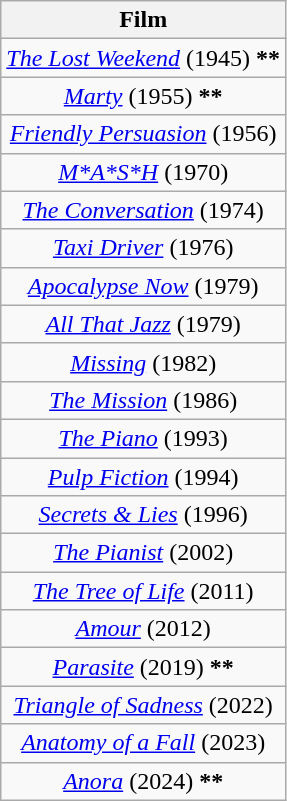<table class="wikitable sortable" style="text-align: center">
<tr>
<th scope="col">Film</th>
</tr>
<tr>
<td><em><a href='#'>The Lost Weekend</a></em> (1945) <strong>**</strong></td>
</tr>
<tr>
<td><em><a href='#'>Marty</a></em> (1955) <strong>**</strong></td>
</tr>
<tr>
<td><em><a href='#'>Friendly Persuasion</a></em> (1956)</td>
</tr>
<tr>
<td><em><a href='#'>M*A*S*H</a></em> (1970)</td>
</tr>
<tr>
<td><em><a href='#'>The Conversation</a></em> (1974)</td>
</tr>
<tr>
<td><em><a href='#'>Taxi Driver</a></em> (1976)</td>
</tr>
<tr>
<td><em><a href='#'>Apocalypse Now</a></em> (1979)</td>
</tr>
<tr>
<td><em><a href='#'>All That Jazz</a></em> (1979)</td>
</tr>
<tr>
<td><em><a href='#'>Missing</a></em> (1982)</td>
</tr>
<tr>
<td><em><a href='#'>The Mission</a></em> (1986)</td>
</tr>
<tr>
<td><em><a href='#'>The Piano</a></em> (1993)</td>
</tr>
<tr>
<td><em><a href='#'>Pulp Fiction</a></em> (1994)</td>
</tr>
<tr>
<td><em><a href='#'>Secrets & Lies</a></em> (1996)</td>
</tr>
<tr>
<td><em><a href='#'>The Pianist</a></em> (2002)</td>
</tr>
<tr>
<td><em><a href='#'>The Tree of Life</a></em> (2011)</td>
</tr>
<tr>
<td><em><a href='#'>Amour</a></em> (2012)</td>
</tr>
<tr>
<td><em><a href='#'>Parasite</a></em> (2019) <strong>**</strong></td>
</tr>
<tr>
<td><em><a href='#'>Triangle of Sadness</a></em> (2022)</td>
</tr>
<tr>
<td><em><a href='#'>Anatomy of a Fall</a></em> (2023)</td>
</tr>
<tr>
<td><em><a href='#'>Anora</a></em> (2024) <strong>**</strong></td>
</tr>
</table>
